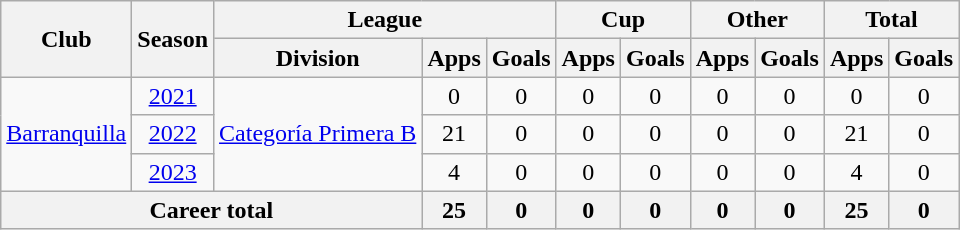<table class=wikitable style=text-align:center>
<tr>
<th rowspan="2">Club</th>
<th rowspan="2">Season</th>
<th colspan="3">League</th>
<th colspan="2">Cup</th>
<th colspan="2">Other</th>
<th colspan="2">Total</th>
</tr>
<tr>
<th>Division</th>
<th>Apps</th>
<th>Goals</th>
<th>Apps</th>
<th>Goals</th>
<th>Apps</th>
<th>Goals</th>
<th>Apps</th>
<th>Goals</th>
</tr>
<tr>
<td rowspan="3"><a href='#'>Barranquilla</a></td>
<td><a href='#'>2021</a></td>
<td rowspan="3"><a href='#'>Categoría Primera B</a></td>
<td>0</td>
<td>0</td>
<td>0</td>
<td>0</td>
<td>0</td>
<td>0</td>
<td>0</td>
<td>0</td>
</tr>
<tr>
<td><a href='#'>2022</a></td>
<td>21</td>
<td>0</td>
<td>0</td>
<td>0</td>
<td>0</td>
<td>0</td>
<td>21</td>
<td>0</td>
</tr>
<tr>
<td><a href='#'>2023</a></td>
<td>4</td>
<td>0</td>
<td>0</td>
<td>0</td>
<td>0</td>
<td>0</td>
<td>4</td>
<td>0</td>
</tr>
<tr>
<th colspan="3"><strong>Career total</strong></th>
<th>25</th>
<th>0</th>
<th>0</th>
<th>0</th>
<th>0</th>
<th>0</th>
<th>25</th>
<th>0</th>
</tr>
</table>
